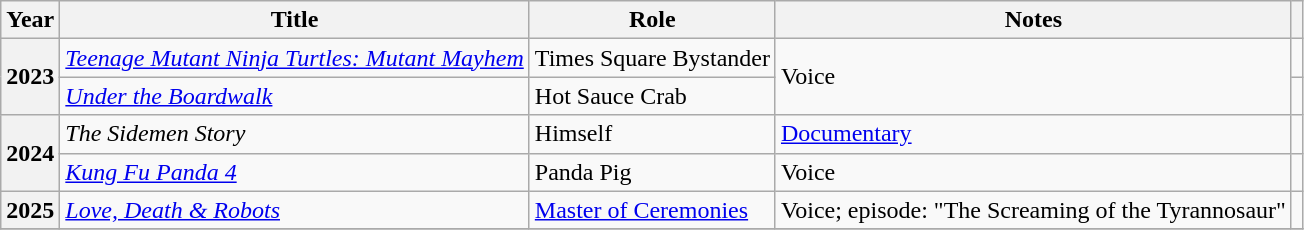<table class="wikitable plainrowheaders sortable" style="margin-right: 0;">
<tr>
<th scope="col">Year</th>
<th scope="col">Title</th>
<th scope="col">Role</th>
<th scope="col" class="unsortable">Notes</th>
<th scope="col" class="unsortable"></th>
</tr>
<tr>
<th rowspan="2" scope="row">2023</th>
<td><em><a href='#'>Teenage Mutant Ninja Turtles: Mutant Mayhem</a></em></td>
<td>Times Square Bystander</td>
<td rowspan="2">Voice</td>
<td></td>
</tr>
<tr>
<td><em><a href='#'>Under the Boardwalk</a></em></td>
<td>Hot Sauce Crab</td>
<td></td>
</tr>
<tr>
<th rowspan="2" scope="row">2024</th>
<td scope="row"><em>The Sidemen Story</em></td>
<td>Himself</td>
<td><a href='#'>Documentary</a></td>
<td style="text-align:center;"></td>
</tr>
<tr>
<td><em><a href='#'>Kung Fu Panda 4</a></em></td>
<td>Panda Pig</td>
<td>Voice</td>
<td></td>
</tr>
<tr>
<th rowspan="1" scope="row">2025</th>
<td><em><a href='#'>Love, Death & Robots</a></em></td>
<td><a href='#'>Master of Ceremonies</a></td>
<td>Voice; episode: "The Screaming of the Tyrannosaur"</td>
<td></td>
</tr>
<tr>
</tr>
</table>
